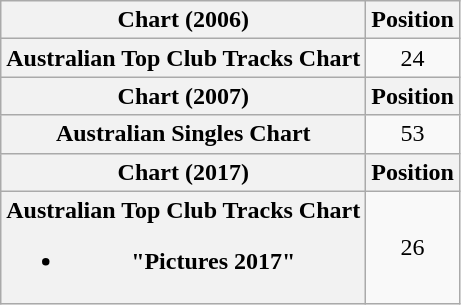<table class="wikitable plainrowheaders sortable" style="text-align:center;" border="1">
<tr>
<th scope="col">Chart (2006)</th>
<th scope="col">Position</th>
</tr>
<tr>
<th scope="row">Australian Top Club Tracks Chart</th>
<td>24</td>
</tr>
<tr>
<th scope="col">Chart (2007)</th>
<th scope="col">Position</th>
</tr>
<tr>
<th scope="row">Australian Singles Chart</th>
<td>53</td>
</tr>
<tr>
<th scope="col">Chart (2017)</th>
<th scope="col">Position</th>
</tr>
<tr>
<th scope="row">Australian Top Club Tracks Chart<br><ul><li>"Pictures 2017"</li></ul></th>
<td>26</td>
</tr>
</table>
